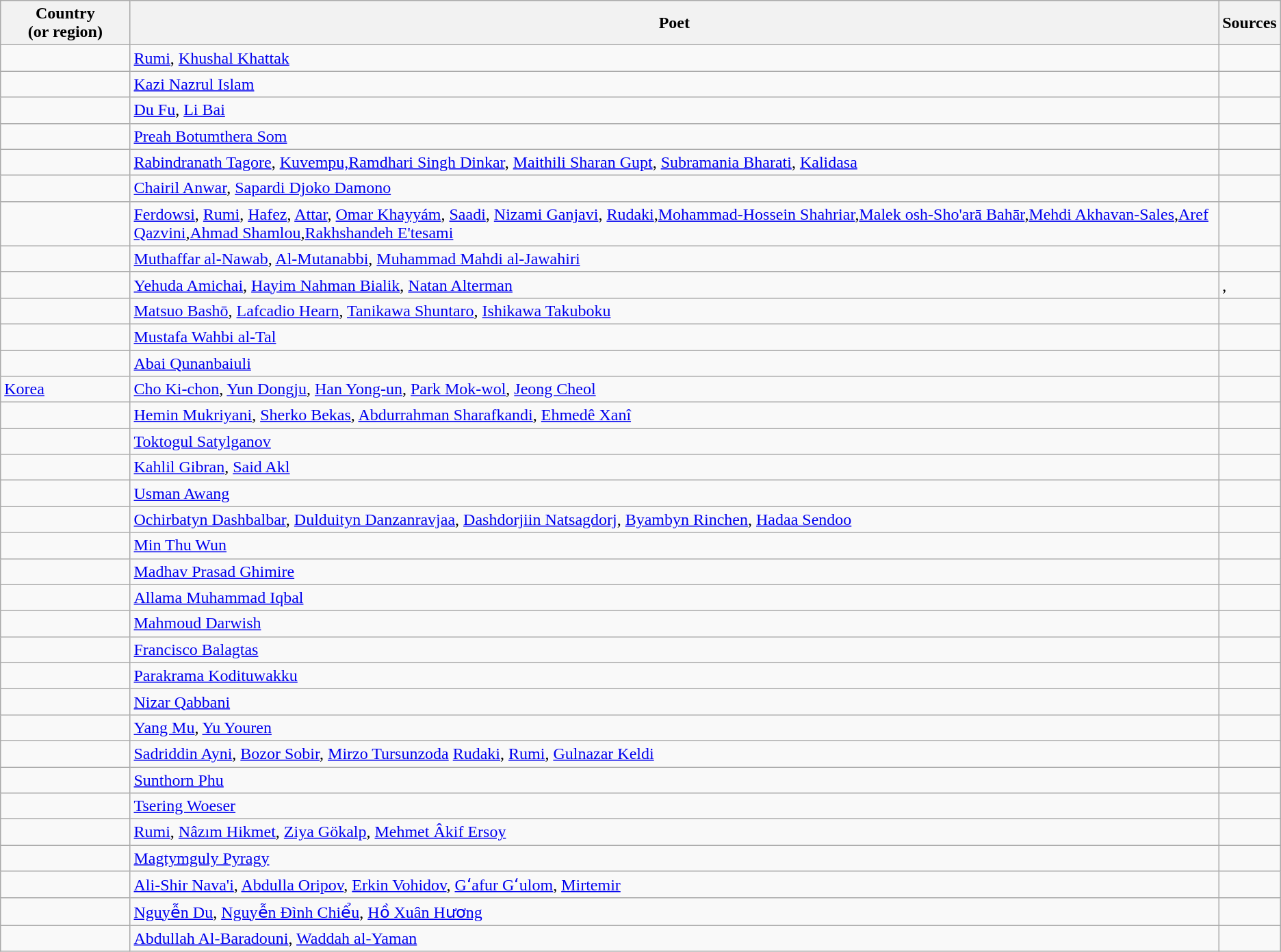<table class="wikitable sortable">
<tr>
<th>Country (or region)</th>
<th>Poet</th>
<th>Sources</th>
</tr>
<tr>
<td></td>
<td><a href='#'>Rumi</a>, <a href='#'>Khushal Khattak</a></td>
<td></td>
</tr>
<tr>
<td></td>
<td><a href='#'>Kazi Nazrul Islam</a></td>
<td></td>
</tr>
<tr>
<td></td>
<td><a href='#'>Du Fu</a>, <a href='#'>Li Bai</a></td>
<td></td>
</tr>
<tr>
<td></td>
<td><a href='#'>Preah Botumthera Som</a></td>
<td></td>
</tr>
<tr>
<td></td>
<td><a href='#'>Rabindranath Tagore</a>, <a href='#'>Kuvempu,Ramdhari Singh Dinkar</a>, <a href='#'>Maithili Sharan Gupt</a>, <a href='#'>Subramania Bharati</a>, <a href='#'>Kalidasa</a></td>
<td></td>
</tr>
<tr>
<td></td>
<td><a href='#'>Chairil Anwar</a>, <a href='#'>Sapardi Djoko Damono</a></td>
<td></td>
</tr>
<tr>
<td></td>
<td><a href='#'>Ferdowsi</a>, <a href='#'>Rumi</a>, <a href='#'>Hafez</a>, <a href='#'>Attar</a>, <a href='#'>Omar Khayyám</a>, <a href='#'>Saadi</a>, <a href='#'>Nizami Ganjavi</a>, <a href='#'>Rudaki</a>,<a href='#'>Mohammad-Hossein Shahriar</a>,<a href='#'>Malek osh-Sho'arā Bahār</a>,<a href='#'>Mehdi Akhavan-Sales</a>,<a href='#'>Aref Qazvini</a>,<a href='#'>Ahmad Shamlou</a>,<a href='#'>Rakhshandeh E'tesami</a></td>
<td></td>
</tr>
<tr>
<td></td>
<td><a href='#'>Muthaffar al-Nawab</a>, <a href='#'>Al-Mutanabbi</a>, <a href='#'>Muhammad Mahdi al-Jawahiri</a></td>
<td></td>
</tr>
<tr>
<td></td>
<td><a href='#'>Yehuda Amichai</a>,  <a href='#'>Hayim Nahman Bialik</a>, <a href='#'>Natan Alterman</a></td>
<td>,</td>
</tr>
<tr>
<td></td>
<td><a href='#'>Matsuo Bashō</a>, <a href='#'>Lafcadio Hearn</a>, <a href='#'>Tanikawa Shuntaro</a>, <a href='#'>Ishikawa Takuboku</a></td>
<td></td>
</tr>
<tr>
<td></td>
<td><a href='#'>Mustafa Wahbi al-Tal</a></td>
<td></td>
</tr>
<tr>
<td></td>
<td><a href='#'>Abai Qunanbaiuli</a></td>
<td></td>
</tr>
<tr>
<td> <a href='#'>Korea</a></td>
<td><a href='#'>Cho Ki-chon</a>, <a href='#'>Yun Dongju</a>, <a href='#'>Han Yong-un</a>, <a href='#'>Park Mok-wol</a>, <a href='#'>Jeong Cheol</a></td>
<td></td>
</tr>
<tr>
<td></td>
<td><a href='#'>Hemin Mukriyani</a>, <a href='#'>Sherko Bekas</a>, <a href='#'>Abdurrahman Sharafkandi</a>, <a href='#'>Ehmedê Xanî</a></td>
<td></td>
</tr>
<tr>
<td></td>
<td><a href='#'>Toktogul Satylganov</a></td>
<td></td>
</tr>
<tr>
<td></td>
<td><a href='#'>Kahlil Gibran</a>, <a href='#'>Said Akl</a></td>
<td></td>
</tr>
<tr>
<td></td>
<td><a href='#'>Usman Awang</a></td>
<td></td>
</tr>
<tr>
<td></td>
<td><a href='#'>Ochirbatyn Dashbalbar</a>, <a href='#'>Dulduityn Danzanravjaa</a>, <a href='#'>Dashdorjiin Natsagdorj</a>, <a href='#'>Byambyn Rinchen</a>, <a href='#'>Hadaa Sendoo</a></td>
<td></td>
</tr>
<tr>
<td></td>
<td><a href='#'>Min Thu Wun</a></td>
<td></td>
</tr>
<tr>
<td></td>
<td><a href='#'>Madhav Prasad Ghimire</a></td>
<td></td>
</tr>
<tr>
<td></td>
<td><a href='#'>Allama Muhammad Iqbal</a></td>
<td></td>
</tr>
<tr>
<td></td>
<td><a href='#'>Mahmoud Darwish</a></td>
<td></td>
</tr>
<tr>
<td></td>
<td><a href='#'>Francisco Balagtas</a></td>
<td></td>
</tr>
<tr>
<td></td>
<td><a href='#'>Parakrama Kodituwakku</a></td>
<td></td>
</tr>
<tr>
<td></td>
<td><a href='#'>Nizar Qabbani</a></td>
<td></td>
</tr>
<tr>
<td></td>
<td><a href='#'>Yang Mu</a>, <a href='#'>Yu Youren</a></td>
<td></td>
</tr>
<tr>
<td></td>
<td><a href='#'>Sadriddin Ayni</a>, <a href='#'>Bozor Sobir</a>, <a href='#'>Mirzo Tursunzoda</a> <a href='#'>Rudaki</a>, <a href='#'>Rumi</a>, <a href='#'>Gulnazar Keldi</a></td>
<td></td>
</tr>
<tr>
<td></td>
<td><a href='#'>Sunthorn Phu</a></td>
<td></td>
</tr>
<tr>
<td></td>
<td><a href='#'>Tsering Woeser</a></td>
<td></td>
</tr>
<tr>
<td></td>
<td><a href='#'>Rumi</a>, <a href='#'>Nâzım Hikmet</a>, <a href='#'>Ziya Gökalp</a>, <a href='#'>Mehmet Âkif Ersoy</a></td>
<td></td>
</tr>
<tr>
<td></td>
<td><a href='#'>Magtymguly Pyragy</a></td>
<td></td>
</tr>
<tr>
<td></td>
<td><a href='#'>Ali-Shir Nava'i</a>, <a href='#'>Abdulla Oripov</a>, <a href='#'>Erkin Vohidov</a>, <a href='#'>Gʻafur Gʻulom</a>, <a href='#'>Mirtemir</a></td>
<td></td>
</tr>
<tr>
<td></td>
<td><a href='#'>Nguyễn Du</a>, <a href='#'>Nguyễn Đình Chiểu</a>, <a href='#'>Hồ Xuân Hương</a></td>
<td></td>
</tr>
<tr>
<td></td>
<td><a href='#'>Abdullah Al-Baradouni</a>, <a href='#'>Waddah al-Yaman</a></td>
<td></td>
</tr>
</table>
